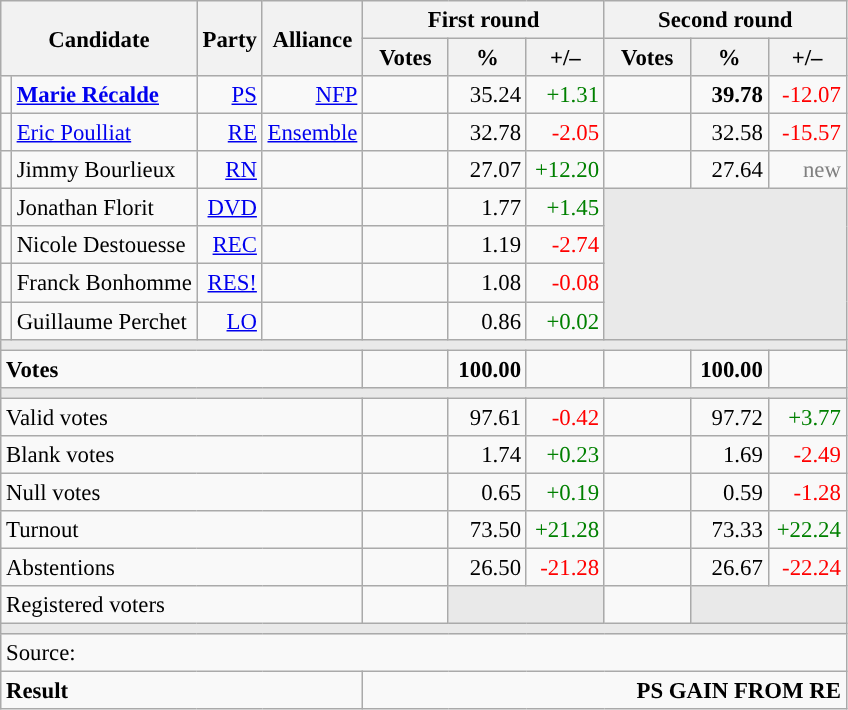<table class="wikitable" style="text-align:right;font-size:95%;">
<tr>
<th rowspan="2" colspan="2">Candidate</th>
<th colspan="1" rowspan="2">Party</th>
<th colspan="1" rowspan="2">Alliance</th>
<th colspan="3">First round</th>
<th colspan="3">Second round</th>
</tr>
<tr>
<th style="width:50px;">Votes</th>
<th style="width:45px;">%</th>
<th style="width:45px;">+/–</th>
<th style="width:50px;">Votes</th>
<th style="width:45px;">%</th>
<th style="width:45px;">+/–</th>
</tr>
<tr>
<td style="color:inherit;background:"></td>
<td style="text-align:left;"><strong><a href='#'>Marie Récalde</a></strong></td>
<td><a href='#'>PS</a></td>
<td><a href='#'>NFP</a></td>
<td></td>
<td>35.24</td>
<td style="color:green;">+1.31</td>
<td><strong></strong></td>
<td><strong>39.78</strong></td>
<td style="color:red;">-12.07</td>
</tr>
<tr>
<td style="color:inherit;background:"></td>
<td style="text-align:left;"><a href='#'>Eric Poulliat</a></td>
<td><a href='#'>RE</a></td>
<td><a href='#'>Ensemble</a></td>
<td></td>
<td>32.78</td>
<td style="color:red;">-2.05</td>
<td></td>
<td>32.58</td>
<td style="color:red;">-15.57</td>
</tr>
<tr>
<td style="color:inherit;background:"></td>
<td style="text-align:left;">Jimmy Bourlieux</td>
<td><a href='#'>RN</a></td>
<td></td>
<td></td>
<td>27.07</td>
<td style="color:green;">+12.20</td>
<td></td>
<td>27.64</td>
<td style="color:grey;">new</td>
</tr>
<tr>
<td style="color:inherit;background:"></td>
<td style="text-align:left;">Jonathan Florit</td>
<td><a href='#'>DVD</a></td>
<td></td>
<td></td>
<td>1.77</td>
<td style="color:green;">+1.45</td>
<td colspan="3" rowspan="4" style="background:#E9E9E9;"></td>
</tr>
<tr>
<td style="color:inherit;background:"></td>
<td style="text-align:left;">Nicole Destouesse</td>
<td><a href='#'>REC</a></td>
<td></td>
<td></td>
<td>1.19</td>
<td style="color:red;">-2.74</td>
</tr>
<tr>
<td style="color:inherit;background:"></td>
<td style="text-align:left;">Franck Bonhomme</td>
<td><a href='#'>RES!</a></td>
<td></td>
<td></td>
<td>1.08</td>
<td style="color:red;">-0.08</td>
</tr>
<tr>
<td style="color:inherit;background:"></td>
<td style="text-align:left;">Guillaume Perchet</td>
<td><a href='#'>LO</a></td>
<td></td>
<td></td>
<td>0.86</td>
<td style="color:green;">+0.02</td>
</tr>
<tr>
<td colspan="10" style="background:#E9E9E9;"></td>
</tr>
<tr style="font-weight:bold;">
<td colspan="4" style="text-align:left;">Votes</td>
<td></td>
<td>100.00</td>
<td></td>
<td></td>
<td>100.00</td>
<td></td>
</tr>
<tr>
<td colspan="10" style="background:#E9E9E9;"></td>
</tr>
<tr>
<td colspan="4" style="text-align:left;">Valid votes</td>
<td></td>
<td>97.61</td>
<td style="color:red;">-0.42</td>
<td></td>
<td>97.72</td>
<td style="color:green;">+3.77</td>
</tr>
<tr>
<td colspan="4" style="text-align:left;">Blank votes</td>
<td></td>
<td>1.74</td>
<td style="color:green;">+0.23</td>
<td></td>
<td>1.69</td>
<td style="color:red;">-2.49</td>
</tr>
<tr>
<td colspan="4" style="text-align:left;">Null votes</td>
<td></td>
<td>0.65</td>
<td style="color:green;">+0.19</td>
<td></td>
<td>0.59</td>
<td style="color:red;">-1.28</td>
</tr>
<tr>
<td colspan="4" style="text-align:left;">Turnout</td>
<td></td>
<td>73.50</td>
<td style="color:green;">+21.28</td>
<td></td>
<td>73.33</td>
<td style="color:green;">+22.24</td>
</tr>
<tr>
<td colspan="4" style="text-align:left;">Abstentions</td>
<td></td>
<td>26.50</td>
<td style="color:red;">-21.28</td>
<td></td>
<td>26.67</td>
<td style="color:red;">-22.24</td>
</tr>
<tr>
<td colspan="4" style="text-align:left;">Registered voters</td>
<td></td>
<td colspan="2" style="background:#E9E9E9;"></td>
<td></td>
<td colspan="2" style="background:#E9E9E9;"></td>
</tr>
<tr>
<td colspan="10" style="background:#E9E9E9;"></td>
</tr>
<tr>
<td colspan="10" style="text-align:left;">Source: </td>
</tr>
<tr style="font-weight:bold">
<td colspan="4" style="text-align:left;">Result</td>
<td colspan="6" style="background-color:">PS GAIN FROM RE</td>
</tr>
</table>
